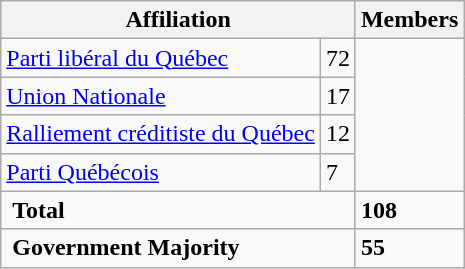<table class="wikitable">
<tr>
<th colspan="2">Affiliation</th>
<th>Members</th>
</tr>
<tr>
<td align=left><a href='#'>Parti libéral du Québec</a></td>
<td>72</td>
</tr>
<tr>
<td align=left><a href='#'>Union Nationale</a></td>
<td>17</td>
</tr>
<tr>
<td align=left><a href='#'>Ralliement créditiste du Québec</a></td>
<td>12</td>
</tr>
<tr>
<td align=left><a href='#'>Parti Québécois</a></td>
<td>7</td>
</tr>
<tr>
<td colspan="2" style="text-align:left;"> <strong>Total</strong><br></td>
<td><strong>108</strong></td>
</tr>
<tr>
<td colspan="2" style="text-align:left;"> <strong>Government Majority</strong><br></td>
<td><strong>55</strong></td>
</tr>
</table>
